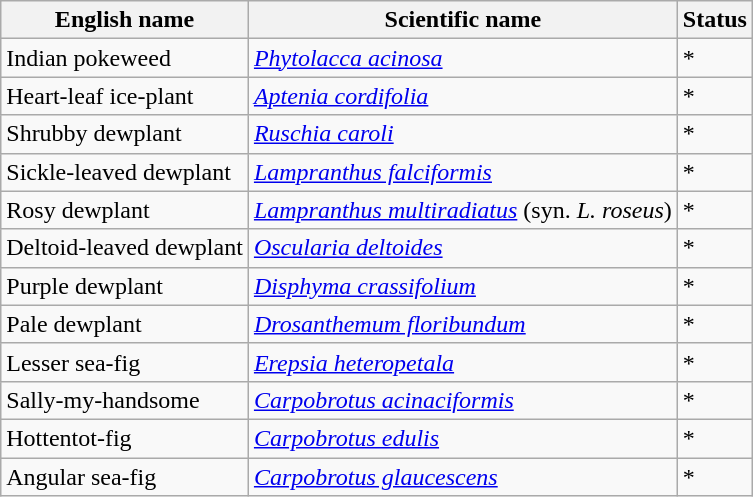<table class="wikitable" |>
<tr>
<th>English name</th>
<th>Scientific name</th>
<th>Status</th>
</tr>
<tr>
<td>Indian pokeweed</td>
<td><em><a href='#'>Phytolacca acinosa</a></em></td>
<td>*</td>
</tr>
<tr>
<td>Heart-leaf ice-plant</td>
<td><em><a href='#'>Aptenia cordifolia</a></em></td>
<td>*</td>
</tr>
<tr>
<td>Shrubby dewplant</td>
<td><em><a href='#'>Ruschia caroli</a></em></td>
<td>*</td>
</tr>
<tr>
<td>Sickle-leaved dewplant</td>
<td><em><a href='#'>Lampranthus falciformis</a></em></td>
<td>*</td>
</tr>
<tr>
<td>Rosy dewplant</td>
<td><em><a href='#'>Lampranthus multiradiatus</a></em> (syn. <em>L. roseus</em>)</td>
<td>*</td>
</tr>
<tr>
<td>Deltoid-leaved dewplant</td>
<td><em><a href='#'>Oscularia deltoides</a></em></td>
<td>*</td>
</tr>
<tr>
<td>Purple dewplant</td>
<td><em><a href='#'>Disphyma crassifolium</a></em></td>
<td>*</td>
</tr>
<tr>
<td>Pale dewplant</td>
<td><em><a href='#'>Drosanthemum floribundum</a></em></td>
<td>*</td>
</tr>
<tr>
<td>Lesser sea-fig</td>
<td><em><a href='#'>Erepsia heteropetala</a></em></td>
<td>*</td>
</tr>
<tr>
<td>Sally-my-handsome</td>
<td><em><a href='#'>Carpobrotus acinaciformis</a></em></td>
<td>*</td>
</tr>
<tr>
<td>Hottentot-fig</td>
<td><em><a href='#'>Carpobrotus edulis</a></em></td>
<td>*</td>
</tr>
<tr>
<td>Angular sea-fig</td>
<td><em><a href='#'>Carpobrotus glaucescens</a></em></td>
<td>*</td>
</tr>
</table>
